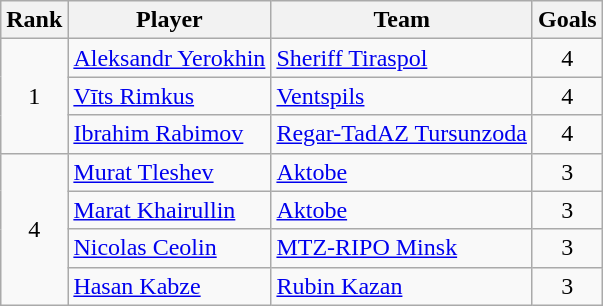<table class="wikitable">
<tr>
<th>Rank</th>
<th>Player</th>
<th>Team</th>
<th>Goals</th>
</tr>
<tr>
<td align=center rowspan="3">1</td>
<td> <a href='#'>Aleksandr Yerokhin</a></td>
<td> <a href='#'>Sheriff Tiraspol</a></td>
<td align=center>4</td>
</tr>
<tr>
<td> <a href='#'>Vīts Rimkus</a></td>
<td> <a href='#'>Ventspils</a></td>
<td align=center>4</td>
</tr>
<tr>
<td> <a href='#'>Ibrahim Rabimov</a></td>
<td> <a href='#'>Regar-TadAZ Tursunzoda</a></td>
<td align=center>4</td>
</tr>
<tr>
<td align=center rowspan="4">4</td>
<td> <a href='#'>Murat Tleshev</a></td>
<td> <a href='#'>Aktobe</a></td>
<td align=center>3</td>
</tr>
<tr>
<td> <a href='#'>Marat Khairullin</a></td>
<td> <a href='#'>Aktobe</a></td>
<td align=center>3</td>
</tr>
<tr>
<td> <a href='#'>Nicolas Ceolin</a></td>
<td> <a href='#'>MTZ-RIPO Minsk</a></td>
<td align=center>3</td>
</tr>
<tr>
<td> <a href='#'>Hasan Kabze</a></td>
<td> <a href='#'>Rubin Kazan</a></td>
<td align=center>3</td>
</tr>
</table>
